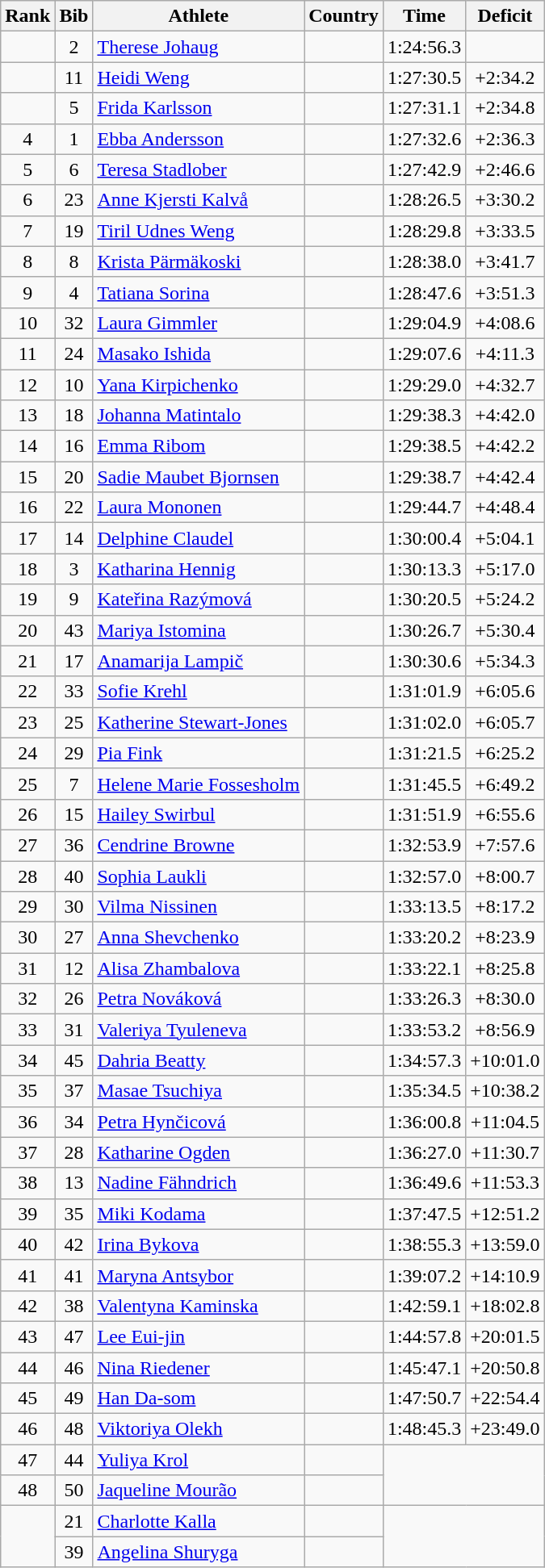<table class="wikitable sortable" style="text-align:center">
<tr>
<th>Rank</th>
<th>Bib</th>
<th>Athlete</th>
<th>Country</th>
<th>Time</th>
<th>Deficit</th>
</tr>
<tr>
<td></td>
<td>2</td>
<td align=left><a href='#'>Therese Johaug</a></td>
<td align=left></td>
<td>1:24:56.3</td>
<td></td>
</tr>
<tr>
<td></td>
<td>11</td>
<td align=left><a href='#'>Heidi Weng</a></td>
<td align=left></td>
<td>1:27:30.5</td>
<td>+2:34.2</td>
</tr>
<tr>
<td></td>
<td>5</td>
<td align=left><a href='#'>Frida Karlsson</a></td>
<td align=left></td>
<td>1:27:31.1</td>
<td>+2:34.8</td>
</tr>
<tr>
<td>4</td>
<td>1</td>
<td align=left><a href='#'>Ebba Andersson</a></td>
<td align=left></td>
<td>1:27:32.6</td>
<td>+2:36.3</td>
</tr>
<tr>
<td>5</td>
<td>6</td>
<td align=left><a href='#'>Teresa Stadlober</a></td>
<td align=left></td>
<td>1:27:42.9</td>
<td>+2:46.6</td>
</tr>
<tr>
<td>6</td>
<td>23</td>
<td align=left><a href='#'>Anne Kjersti Kalvå</a></td>
<td align=left></td>
<td>1:28:26.5</td>
<td>+3:30.2</td>
</tr>
<tr>
<td>7</td>
<td>19</td>
<td align=left><a href='#'>Tiril Udnes Weng</a></td>
<td align=left></td>
<td>1:28:29.8</td>
<td>+3:33.5</td>
</tr>
<tr>
<td>8</td>
<td>8</td>
<td align=left><a href='#'>Krista Pärmäkoski</a></td>
<td align=left></td>
<td>1:28:38.0</td>
<td>+3:41.7</td>
</tr>
<tr>
<td>9</td>
<td>4</td>
<td align=left><a href='#'>Tatiana Sorina</a></td>
<td align=left></td>
<td>1:28:47.6</td>
<td>+3:51.3</td>
</tr>
<tr>
<td>10</td>
<td>32</td>
<td align=left><a href='#'>Laura Gimmler</a></td>
<td align=left></td>
<td>1:29:04.9</td>
<td>+4:08.6</td>
</tr>
<tr>
<td>11</td>
<td>24</td>
<td align=left><a href='#'>Masako Ishida</a></td>
<td align=left></td>
<td>1:29:07.6</td>
<td>+4:11.3</td>
</tr>
<tr>
<td>12</td>
<td>10</td>
<td align=left><a href='#'>Yana Kirpichenko</a></td>
<td align=left></td>
<td>1:29:29.0</td>
<td>+4:32.7</td>
</tr>
<tr>
<td>13</td>
<td>18</td>
<td align=left><a href='#'>Johanna Matintalo</a></td>
<td align=left></td>
<td>1:29:38.3</td>
<td>+4:42.0</td>
</tr>
<tr>
<td>14</td>
<td>16</td>
<td align=left><a href='#'>Emma Ribom</a></td>
<td align=left></td>
<td>1:29:38.5</td>
<td>+4:42.2</td>
</tr>
<tr>
<td>15</td>
<td>20</td>
<td align=left><a href='#'>Sadie Maubet Bjornsen</a></td>
<td align=left></td>
<td>1:29:38.7</td>
<td>+4:42.4</td>
</tr>
<tr>
<td>16</td>
<td>22</td>
<td align=left><a href='#'>Laura Mononen</a></td>
<td align=left></td>
<td>1:29:44.7</td>
<td>+4:48.4</td>
</tr>
<tr>
<td>17</td>
<td>14</td>
<td align=left><a href='#'>Delphine Claudel</a></td>
<td align=left></td>
<td>1:30:00.4</td>
<td>+5:04.1</td>
</tr>
<tr>
<td>18</td>
<td>3</td>
<td align=left><a href='#'>Katharina Hennig</a></td>
<td align=left></td>
<td>1:30:13.3</td>
<td>+5:17.0</td>
</tr>
<tr>
<td>19</td>
<td>9</td>
<td align=left><a href='#'>Kateřina Razýmová</a></td>
<td align=left></td>
<td>1:30:20.5</td>
<td>+5:24.2</td>
</tr>
<tr>
<td>20</td>
<td>43</td>
<td align=left><a href='#'>Mariya Istomina</a></td>
<td align="left"></td>
<td>1:30:26.7</td>
<td>+5:30.4</td>
</tr>
<tr>
<td>21</td>
<td>17</td>
<td align=left><a href='#'>Anamarija Lampič</a></td>
<td align=left></td>
<td>1:30:30.6</td>
<td>+5:34.3</td>
</tr>
<tr>
<td>22</td>
<td>33</td>
<td align=left><a href='#'>Sofie Krehl</a></td>
<td align=left></td>
<td>1:31:01.9</td>
<td>+6:05.6</td>
</tr>
<tr>
<td>23</td>
<td>25</td>
<td align=left><a href='#'>Katherine Stewart-Jones</a></td>
<td align=left></td>
<td>1:31:02.0</td>
<td>+6:05.7</td>
</tr>
<tr>
<td>24</td>
<td>29</td>
<td align=left><a href='#'>Pia Fink</a></td>
<td align=left></td>
<td>1:31:21.5</td>
<td>+6:25.2</td>
</tr>
<tr>
<td>25</td>
<td>7</td>
<td align=left><a href='#'>Helene Marie Fossesholm</a></td>
<td align=left></td>
<td>1:31:45.5</td>
<td>+6:49.2</td>
</tr>
<tr>
<td>26</td>
<td>15</td>
<td align=left><a href='#'>Hailey Swirbul</a></td>
<td align=left></td>
<td>1:31:51.9</td>
<td>+6:55.6</td>
</tr>
<tr>
<td>27</td>
<td>36</td>
<td align=left><a href='#'>Cendrine Browne</a></td>
<td align=left></td>
<td>1:32:53.9</td>
<td>+7:57.6</td>
</tr>
<tr>
<td>28</td>
<td>40</td>
<td align=left><a href='#'>Sophia Laukli</a></td>
<td align=left></td>
<td>1:32:57.0</td>
<td>+8:00.7</td>
</tr>
<tr>
<td>29</td>
<td>30</td>
<td align=left><a href='#'>Vilma Nissinen</a></td>
<td align="left"></td>
<td>1:33:13.5</td>
<td>+8:17.2</td>
</tr>
<tr>
<td>30</td>
<td>27</td>
<td align=left><a href='#'>Anna Shevchenko</a></td>
<td align=left></td>
<td>1:33:20.2</td>
<td>+8:23.9</td>
</tr>
<tr>
<td>31</td>
<td>12</td>
<td align=left><a href='#'>Alisa Zhambalova</a></td>
<td align=left></td>
<td>1:33:22.1</td>
<td>+8:25.8</td>
</tr>
<tr>
<td>32</td>
<td>26</td>
<td align=left><a href='#'>Petra Nováková</a></td>
<td align=left></td>
<td>1:33:26.3</td>
<td>+8:30.0</td>
</tr>
<tr>
<td>33</td>
<td>31</td>
<td align=left><a href='#'>Valeriya Tyuleneva</a></td>
<td align=left></td>
<td>1:33:53.2</td>
<td>+8:56.9</td>
</tr>
<tr>
<td>34</td>
<td>45</td>
<td align=left><a href='#'>Dahria Beatty</a></td>
<td align=left></td>
<td>1:34:57.3</td>
<td>+10:01.0</td>
</tr>
<tr>
<td>35</td>
<td>37</td>
<td align=left><a href='#'>Masae Tsuchiya</a></td>
<td align="left"></td>
<td>1:35:34.5</td>
<td>+10:38.2</td>
</tr>
<tr>
<td>36</td>
<td>34</td>
<td align=left><a href='#'>Petra Hynčicová</a></td>
<td align=left></td>
<td>1:36:00.8</td>
<td>+11:04.5</td>
</tr>
<tr>
<td>37</td>
<td>28</td>
<td align=left><a href='#'>Katharine Ogden</a></td>
<td align="left"></td>
<td>1:36:27.0</td>
<td>+11:30.7</td>
</tr>
<tr>
<td>38</td>
<td>13</td>
<td align=left><a href='#'>Nadine Fähndrich</a></td>
<td align=left></td>
<td>1:36:49.6</td>
<td>+11:53.3</td>
</tr>
<tr>
<td>39</td>
<td>35</td>
<td align=left><a href='#'>Miki Kodama</a></td>
<td align="left"></td>
<td>1:37:47.5</td>
<td>+12:51.2</td>
</tr>
<tr>
<td>40</td>
<td>42</td>
<td align=left><a href='#'>Irina Bykova</a></td>
<td align=left></td>
<td>1:38:55.3</td>
<td>+13:59.0</td>
</tr>
<tr>
<td>41</td>
<td>41</td>
<td align=left><a href='#'>Maryna Antsybor</a></td>
<td align=left></td>
<td>1:39:07.2</td>
<td>+14:10.9</td>
</tr>
<tr>
<td>42</td>
<td>38</td>
<td align=left><a href='#'>Valentyna Kaminska</a></td>
<td align=left></td>
<td>1:42:59.1</td>
<td>+18:02.8</td>
</tr>
<tr>
<td>43</td>
<td>47</td>
<td align=left><a href='#'>Lee Eui-jin</a></td>
<td align="left"></td>
<td>1:44:57.8</td>
<td>+20:01.5</td>
</tr>
<tr>
<td>44</td>
<td>46</td>
<td align=left><a href='#'>Nina Riedener</a></td>
<td align="left"></td>
<td>1:45:47.1</td>
<td>+20:50.8</td>
</tr>
<tr>
<td>45</td>
<td>49</td>
<td align=left><a href='#'>Han Da-som</a></td>
<td align="left"></td>
<td>1:47:50.7</td>
<td>+22:54.4</td>
</tr>
<tr>
<td>46</td>
<td>48</td>
<td align=left><a href='#'>Viktoriya Olekh</a></td>
<td align=left></td>
<td>1:48:45.3</td>
<td>+23:49.0</td>
</tr>
<tr>
<td>47</td>
<td>44</td>
<td align=left><a href='#'>Yuliya Krol</a></td>
<td align=left></td>
<td colspan=2 rowspan=2></td>
</tr>
<tr>
<td>48</td>
<td>50</td>
<td align=left><a href='#'>Jaqueline Mourão</a></td>
<td align=left></td>
</tr>
<tr>
<td rowspan=2></td>
<td>21</td>
<td align=left><a href='#'>Charlotte Kalla</a></td>
<td align=left></td>
<td colspan=2 rowspan=2></td>
</tr>
<tr>
<td>39</td>
<td align=left><a href='#'>Angelina Shuryga</a></td>
<td align="left"></td>
</tr>
</table>
